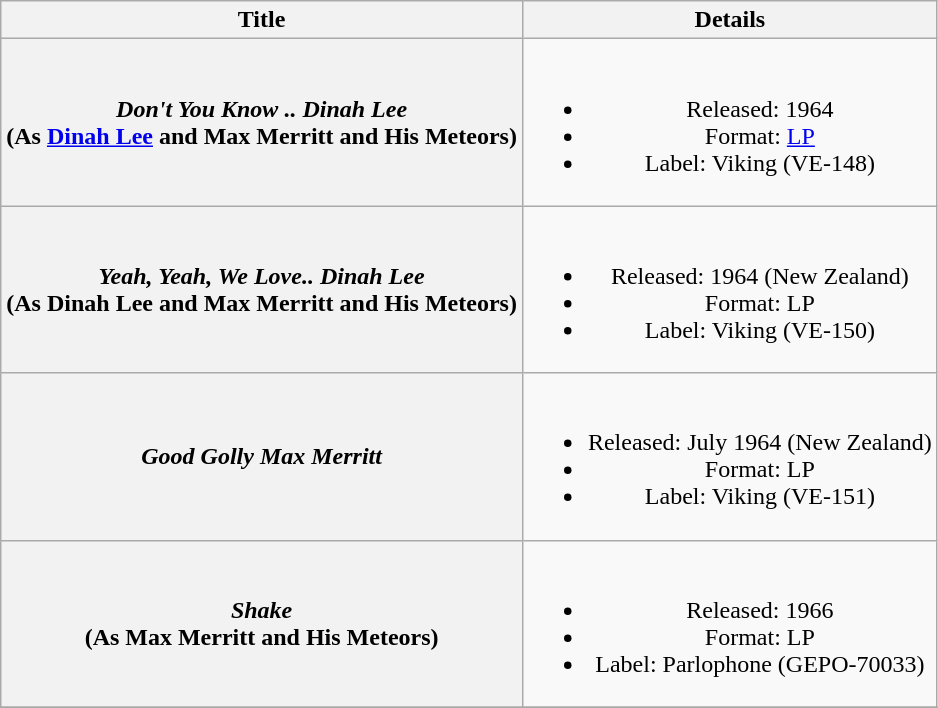<table class="wikitable plainrowheaders" style="text-align:center;" border="1">
<tr>
<th>Title</th>
<th>Details</th>
</tr>
<tr>
<th scope="row"><em>Don't You Know .. Dinah Lee</em> <br> (As <a href='#'>Dinah Lee</a> and Max Merritt and His Meteors)</th>
<td><br><ul><li>Released: 1964</li><li>Format: <a href='#'>LP</a></li><li>Label: Viking (VE-148)</li></ul></td>
</tr>
<tr>
<th scope="row"><em>Yeah, Yeah, We Love.. Dinah Lee</em> <br> (As Dinah Lee and Max Merritt and His Meteors)</th>
<td><br><ul><li>Released: 1964 (New Zealand)</li><li>Format: LP</li><li>Label: Viking (VE-150)</li></ul></td>
</tr>
<tr>
<th scope="row"><em>Good Golly Max Merritt</em></th>
<td><br><ul><li>Released: July 1964 (New Zealand)</li><li>Format: LP</li><li>Label: Viking (VE-151)</li></ul></td>
</tr>
<tr>
<th scope="row"><em>Shake</em> <br> (As Max Merritt and His Meteors)</th>
<td><br><ul><li>Released: 1966</li><li>Format: LP</li><li>Label: Parlophone (GEPO-70033)</li></ul></td>
</tr>
<tr>
</tr>
</table>
